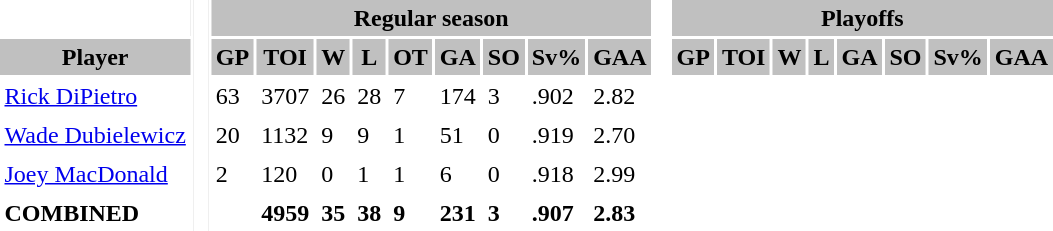<table border="0" cellpadding="3" cellspacing="2">
<tr align="center" bgcolor="#c0c0c0">
<th align="center" colspan="1" bgcolor="#ffffff"> </th>
<th align="center" rowspan="99" bgcolor="#ffffff"> </th>
<th align="center" colspan="9">Regular season</th>
<th align="center" rowspan="99" bgcolor="#ffffff"> </th>
<th align="center" colspan="8">Playoffs</th>
</tr>
<tr align="center" bgcolor="#c0c0c0">
<th align="center">Player</th>
<th align="center">GP</th>
<th align="center">TOI</th>
<th align="center">W</th>
<th align="center">L</th>
<th align="center">OT</th>
<th align="center">GA</th>
<th align="center">SO</th>
<th align="center">Sv%</th>
<th align="center">GAA</th>
<th align="center">GP</th>
<th align="center">TOI</th>
<th align="center">W</th>
<th align="center">L</th>
<th align="center">GA</th>
<th align="center">SO</th>
<th align="center">Sv%</th>
<th align="center">GAA</th>
</tr>
<tr>
<td><a href='#'>Rick DiPietro</a></td>
<td>63</td>
<td>3707</td>
<td>26</td>
<td>28</td>
<td>7</td>
<td>174</td>
<td>3</td>
<td>.902</td>
<td>2.82</td>
</tr>
<tr>
<td><a href='#'>Wade Dubielewicz</a></td>
<td>20</td>
<td>1132</td>
<td>9</td>
<td>9</td>
<td>1</td>
<td>51</td>
<td>0</td>
<td>.919</td>
<td>2.70</td>
</tr>
<tr>
<td><a href='#'>Joey MacDonald</a></td>
<td>2</td>
<td>120</td>
<td>0</td>
<td>1</td>
<td>1</td>
<td>6</td>
<td>0</td>
<td>.918</td>
<td>2.99</td>
</tr>
<tr>
<td><strong>COMBINED</strong></td>
<td></td>
<td><strong>4959</strong></td>
<td><strong>35</strong></td>
<td><strong>38</strong></td>
<td><strong>9</strong></td>
<td><strong>231</strong></td>
<td><strong>3</strong></td>
<td><strong>.907</strong></td>
<td><strong>2.83</strong></td>
</tr>
</table>
